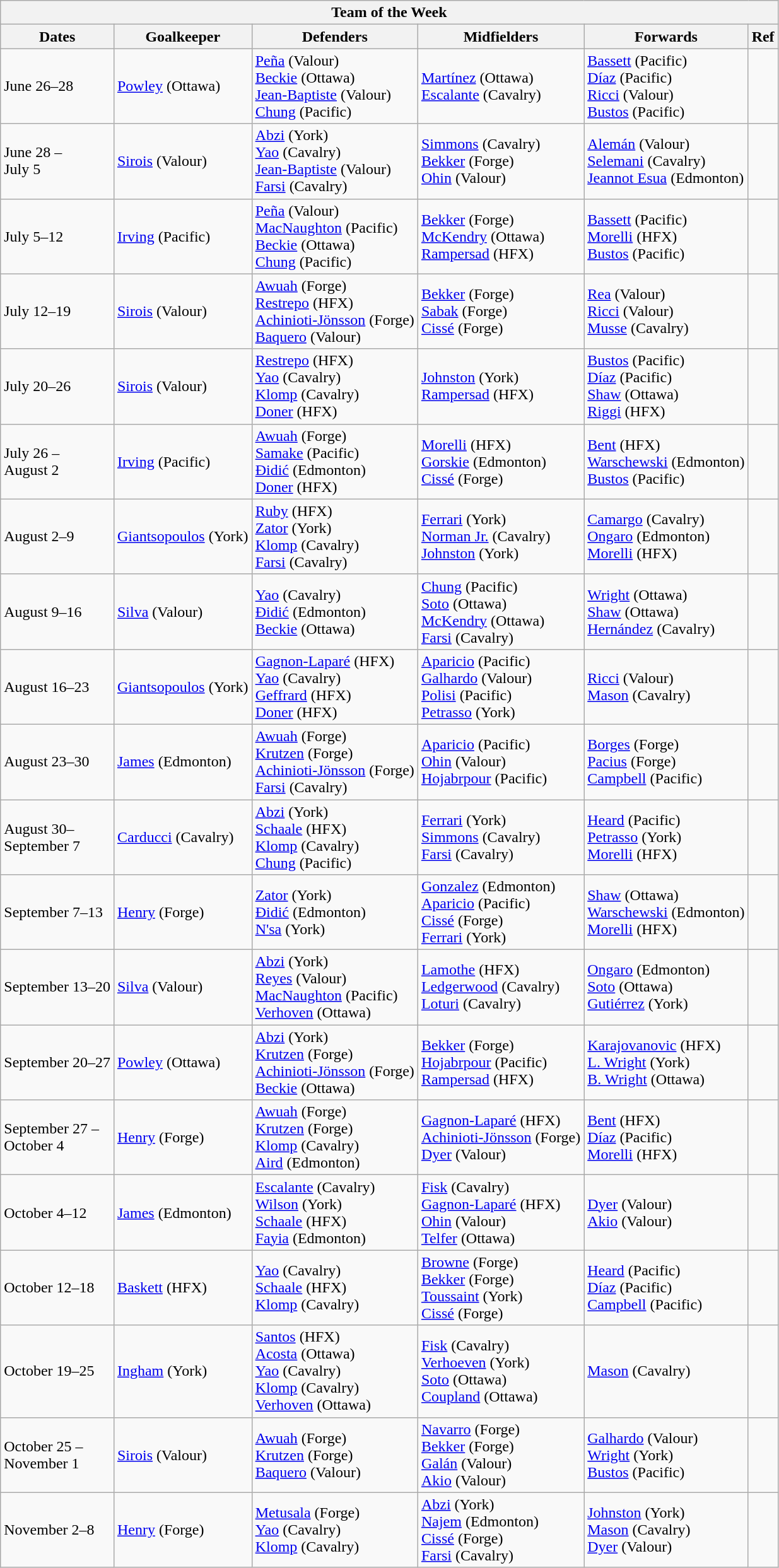<table class="wikitable collapsible collapsed">
<tr>
<th colspan="6">Team of the Week</th>
</tr>
<tr>
<th>Dates</th>
<th>Goalkeeper</th>
<th>Defenders</th>
<th>Midfielders</th>
<th>Forwards</th>
<th>Ref</th>
</tr>
<tr>
<td>June 26–28</td>
<td> <a href='#'>Powley</a> (Ottawa)</td>
<td> <a href='#'>Peña</a> (Valour)<br> <a href='#'>Beckie</a> (Ottawa)<br> <a href='#'>Jean-Baptiste</a> (Valour)<br> <a href='#'>Chung</a> (Pacific)<br></td>
<td> <a href='#'>Martínez</a> (Ottawa)<br> <a href='#'>Escalante</a> (Cavalry)<br></td>
<td> <a href='#'>Bassett</a> (Pacific)<br> <a href='#'>Díaz</a> (Pacific)<br> <a href='#'>Ricci</a> (Valour)<br> <a href='#'>Bustos</a> (Pacific)<br></td>
<td></td>
</tr>
<tr>
<td>June 28 –<br>July 5</td>
<td> <a href='#'>Sirois</a> (Valour)</td>
<td> <a href='#'>Abzi</a> (York)<br> <a href='#'>Yao</a> (Cavalry)<br> <a href='#'>Jean-Baptiste</a> (Valour)<br> <a href='#'>Farsi</a> (Cavalry)<br></td>
<td> <a href='#'>Simmons</a> (Cavalry)<br> <a href='#'>Bekker</a> (Forge)<br> <a href='#'>Ohin</a> (Valour)<br></td>
<td> <a href='#'>Alemán</a> (Valour)<br> <a href='#'>Selemani</a> (Cavalry)<br> <a href='#'>Jeannot Esua</a> (Edmonton)<br></td>
<td></td>
</tr>
<tr>
<td>July 5–12</td>
<td> <a href='#'>Irving</a> (Pacific)</td>
<td> <a href='#'>Peña</a> (Valour)<br> <a href='#'>MacNaughton</a> (Pacific)<br> <a href='#'>Beckie</a> (Ottawa)<br> <a href='#'>Chung</a> (Pacific)<br></td>
<td> <a href='#'>Bekker</a> (Forge)<br> <a href='#'>McKendry</a> (Ottawa)<br> <a href='#'>Rampersad</a> (HFX)<br></td>
<td> <a href='#'>Bassett</a> (Pacific)<br> <a href='#'>Morelli</a> (HFX)<br> <a href='#'>Bustos</a> (Pacific)<br></td>
<td></td>
</tr>
<tr>
<td>July 12–19</td>
<td> <a href='#'>Sirois</a> (Valour)</td>
<td> <a href='#'>Awuah</a> (Forge)<br> <a href='#'>Restrepo</a> (HFX)<br> <a href='#'>Achinioti-Jönsson</a> (Forge)<br> <a href='#'>Baquero</a> (Valour)<br></td>
<td> <a href='#'>Bekker</a> (Forge)<br> <a href='#'>Sabak</a> (Forge)<br> <a href='#'>Cissé</a> (Forge)<br></td>
<td> <a href='#'>Rea</a> (Valour)<br> <a href='#'>Ricci</a> (Valour)<br> <a href='#'>Musse</a> (Cavalry)<br></td>
<td></td>
</tr>
<tr>
<td>July 20–26</td>
<td> <a href='#'>Sirois</a> (Valour)</td>
<td> <a href='#'>Restrepo</a> (HFX)<br> <a href='#'>Yao</a> (Cavalry)<br> <a href='#'>Klomp</a> (Cavalry)<br> <a href='#'>Doner</a> (HFX)<br></td>
<td> <a href='#'>Johnston</a> (York)<br> <a href='#'>Rampersad</a> (HFX)<br></td>
<td> <a href='#'>Bustos</a> (Pacific)<br> <a href='#'>Díaz</a> (Pacific)<br> <a href='#'>Shaw</a> (Ottawa)<br> <a href='#'>Riggi</a> (HFX)<br></td>
<td></td>
</tr>
<tr>
<td>July 26 –<br>August 2</td>
<td> <a href='#'>Irving</a> (Pacific)</td>
<td> <a href='#'>Awuah</a> (Forge)<br> <a href='#'>Samake</a> (Pacific)<br> <a href='#'>Đidić</a> (Edmonton)<br> <a href='#'>Doner</a> (HFX)<br></td>
<td> <a href='#'>Morelli</a> (HFX)<br> <a href='#'>Gorskie</a> (Edmonton)<br> <a href='#'>Cissé</a> (Forge)<br></td>
<td> <a href='#'>Bent</a> (HFX)<br> <a href='#'>Warschewski</a> (Edmonton)<br> <a href='#'>Bustos</a> (Pacific)<br></td>
<td></td>
</tr>
<tr>
<td>August 2–9</td>
<td> <a href='#'>Giantsopoulos</a> (York)</td>
<td> <a href='#'>Ruby</a> (HFX)<br> <a href='#'>Zator</a> (York)<br> <a href='#'>Klomp</a> (Cavalry)<br> <a href='#'>Farsi</a> (Cavalry)<br></td>
<td> <a href='#'>Ferrari</a> (York)<br> <a href='#'>Norman Jr.</a> (Cavalry)<br> <a href='#'>Johnston</a> (York)<br></td>
<td> <a href='#'>Camargo</a> (Cavalry)<br> <a href='#'>Ongaro</a> (Edmonton)<br> <a href='#'>Morelli</a> (HFX)<br></td>
<td></td>
</tr>
<tr>
<td>August 9–16</td>
<td> <a href='#'>Silva</a> (Valour)</td>
<td> <a href='#'>Yao</a> (Cavalry)<br> <a href='#'>Đidić</a> (Edmonton)<br> <a href='#'>Beckie</a> (Ottawa)<br></td>
<td> <a href='#'>Chung</a> (Pacific)<br> <a href='#'>Soto</a> (Ottawa)<br> <a href='#'>McKendry</a> (Ottawa)<br> <a href='#'>Farsi</a> (Cavalry)<br></td>
<td> <a href='#'>Wright</a> (Ottawa)<br> <a href='#'>Shaw</a> (Ottawa)<br> <a href='#'>Hernández</a> (Cavalry)<br></td>
<td></td>
</tr>
<tr>
<td>August 16–23</td>
<td> <a href='#'>Giantsopoulos</a> (York)</td>
<td> <a href='#'>Gagnon-Laparé</a> (HFX)<br> <a href='#'>Yao</a> (Cavalry)<br> <a href='#'>Geffrard</a> (HFX)<br> <a href='#'>Doner</a> (HFX)<br></td>
<td> <a href='#'>Aparicio</a> (Pacific)<br> <a href='#'>Galhardo</a> (Valour)<br> <a href='#'>Polisi</a> (Pacific)<br> <a href='#'>Petrasso</a> (York)<br></td>
<td> <a href='#'>Ricci</a> (Valour)<br> <a href='#'>Mason</a> (Cavalry)<br></td>
<td></td>
</tr>
<tr>
<td>August 23–30</td>
<td> <a href='#'>James</a> (Edmonton)</td>
<td> <a href='#'>Awuah</a> (Forge)<br> <a href='#'>Krutzen</a> (Forge)<br> <a href='#'>Achinioti-Jönsson</a> (Forge)<br> <a href='#'>Farsi</a> (Cavalry)<br></td>
<td> <a href='#'>Aparicio</a> (Pacific)<br> <a href='#'>Ohin</a> (Valour)<br> <a href='#'>Hojabrpour</a> (Pacific)<br></td>
<td> <a href='#'>Borges</a> (Forge)<br> <a href='#'>Pacius</a> (Forge)<br> <a href='#'>Campbell</a> (Pacific)<br></td>
<td></td>
</tr>
<tr>
<td>August 30–<br>September 7</td>
<td> <a href='#'>Carducci</a> (Cavalry)</td>
<td> <a href='#'>Abzi</a> (York)<br> <a href='#'>Schaale</a> (HFX)<br> <a href='#'>Klomp</a> (Cavalry)<br> <a href='#'>Chung</a> (Pacific)</td>
<td> <a href='#'>Ferrari</a> (York)<br> <a href='#'>Simmons</a> (Cavalry)<br> <a href='#'>Farsi</a> (Cavalry)</td>
<td> <a href='#'>Heard</a> (Pacific)<br> <a href='#'>Petrasso</a> (York)<br> <a href='#'>Morelli</a> (HFX)</td>
<td></td>
</tr>
<tr>
<td>September 7–13</td>
<td> <a href='#'>Henry</a> (Forge)</td>
<td> <a href='#'>Zator</a> (York)<br> <a href='#'>Đidić</a> (Edmonton)<br> <a href='#'>N'sa</a> (York)</td>
<td> <a href='#'>Gonzalez</a> (Edmonton)<br> <a href='#'>Aparicio</a> (Pacific)<br> <a href='#'>Cissé</a> (Forge)<br> <a href='#'>Ferrari</a> (York)</td>
<td> <a href='#'>Shaw</a> (Ottawa)<br> <a href='#'>Warschewski</a> (Edmonton)<br> <a href='#'>Morelli</a> (HFX)</td>
<td></td>
</tr>
<tr>
<td>September 13–20</td>
<td> <a href='#'>Silva</a> (Valour)</td>
<td> <a href='#'>Abzi</a> (York)<br> <a href='#'>Reyes</a> (Valour)<br> <a href='#'>MacNaughton</a> (Pacific)<br> <a href='#'>Verhoven</a> (Ottawa)</td>
<td> <a href='#'>Lamothe</a> (HFX)<br> <a href='#'>Ledgerwood</a> (Cavalry)<br> <a href='#'>Loturi</a> (Cavalry)</td>
<td> <a href='#'>Ongaro</a> (Edmonton)<br> <a href='#'>Soto</a> (Ottawa)<br> <a href='#'>Gutiérrez</a> (York)</td>
<td></td>
</tr>
<tr>
<td>September 20–27</td>
<td> <a href='#'>Powley</a> (Ottawa)</td>
<td> <a href='#'>Abzi</a> (York)<br> <a href='#'>Krutzen</a> (Forge)<br> <a href='#'>Achinioti-Jönsson</a> (Forge)<br> <a href='#'>Beckie</a> (Ottawa)</td>
<td> <a href='#'>Bekker</a> (Forge)<br> <a href='#'>Hojabrpour</a> (Pacific)<br> <a href='#'>Rampersad</a> (HFX)</td>
<td> <a href='#'>Karajovanovic</a> (HFX)<br> <a href='#'>L. Wright</a> (York)<br> <a href='#'>B. Wright</a> (Ottawa)</td>
<td></td>
</tr>
<tr>
<td>September 27 –<br>October 4</td>
<td> <a href='#'>Henry</a> (Forge)</td>
<td> <a href='#'>Awuah</a> (Forge)<br> <a href='#'>Krutzen</a> (Forge)<br> <a href='#'>Klomp</a> (Cavalry)<br> <a href='#'>Aird</a> (Edmonton)</td>
<td> <a href='#'>Gagnon-Laparé</a> (HFX)<br> <a href='#'>Achinioti-Jönsson</a> (Forge)<br> <a href='#'>Dyer</a> (Valour)</td>
<td> <a href='#'>Bent</a> (HFX)<br> <a href='#'>Díaz</a> (Pacific)<br> <a href='#'>Morelli</a> (HFX)</td>
<td></td>
</tr>
<tr>
<td>October 4–12</td>
<td> <a href='#'>James</a> (Edmonton)</td>
<td> <a href='#'>Escalante</a> (Cavalry)<br> <a href='#'>Wilson</a> (York)<br> <a href='#'>Schaale</a> (HFX)<br> <a href='#'>Fayia</a> (Edmonton)</td>
<td> <a href='#'>Fisk</a> (Cavalry)<br> <a href='#'>Gagnon-Laparé</a> (HFX)<br> <a href='#'>Ohin</a> (Valour)<br> <a href='#'>Telfer</a> (Ottawa)</td>
<td> <a href='#'>Dyer</a> (Valour)<br> <a href='#'>Akio</a> (Valour)</td>
<td></td>
</tr>
<tr>
<td>October 12–18</td>
<td> <a href='#'>Baskett</a> (HFX)</td>
<td> <a href='#'>Yao</a> (Cavalry)<br> <a href='#'>Schaale</a> (HFX)<br> <a href='#'>Klomp</a> (Cavalry)</td>
<td> <a href='#'>Browne</a> (Forge)<br> <a href='#'>Bekker</a> (Forge)<br> <a href='#'>Toussaint</a> (York)<br> <a href='#'>Cissé</a> (Forge)</td>
<td> <a href='#'>Heard</a> (Pacific)<br> <a href='#'>Díaz</a> (Pacific)<br> <a href='#'>Campbell</a> (Pacific)</td>
<td></td>
</tr>
<tr>
<td>October 19–25</td>
<td> <a href='#'>Ingham</a> (York)</td>
<td> <a href='#'>Santos</a> (HFX)<br> <a href='#'>Acosta</a> (Ottawa)<br> <a href='#'>Yao</a> (Cavalry)<br> <a href='#'>Klomp</a> (Cavalry)<br> <a href='#'>Verhoven</a> (Ottawa)</td>
<td> <a href='#'>Fisk</a> (Cavalry)<br> <a href='#'>Verhoeven</a> (York)<br> <a href='#'>Soto</a> (Ottawa)<br> <a href='#'>Coupland</a> (Ottawa)</td>
<td> <a href='#'>Mason</a> (Cavalry)</td>
<td></td>
</tr>
<tr>
<td>October 25 – <br>November 1</td>
<td> <a href='#'>Sirois</a> (Valour)</td>
<td> <a href='#'>Awuah</a> (Forge)<br> <a href='#'>Krutzen</a> (Forge)<br> <a href='#'>Baquero</a> (Valour)</td>
<td> <a href='#'>Navarro</a> (Forge)<br> <a href='#'>Bekker</a> (Forge)<br> <a href='#'>Galán</a> (Valour)<br> <a href='#'>Akio</a> (Valour)</td>
<td> <a href='#'>Galhardo</a> (Valour)<br> <a href='#'>Wright</a> (York)<br> <a href='#'>Bustos</a> (Pacific)</td>
<td></td>
</tr>
<tr>
<td>November 2–8</td>
<td> <a href='#'>Henry</a> (Forge)</td>
<td> <a href='#'>Metusala</a> (Forge)<br> <a href='#'>Yao</a> (Cavalry)<br> <a href='#'>Klomp</a> (Cavalry)</td>
<td> <a href='#'>Abzi</a> (York)<br> <a href='#'>Najem</a> (Edmonton)<br> <a href='#'>Cissé</a> (Forge)<br> <a href='#'>Farsi</a> (Cavalry)</td>
<td> <a href='#'>Johnston</a> (York)<br> <a href='#'>Mason</a> (Cavalry)<br> <a href='#'>Dyer</a> (Valour)</td>
<td></td>
</tr>
</table>
